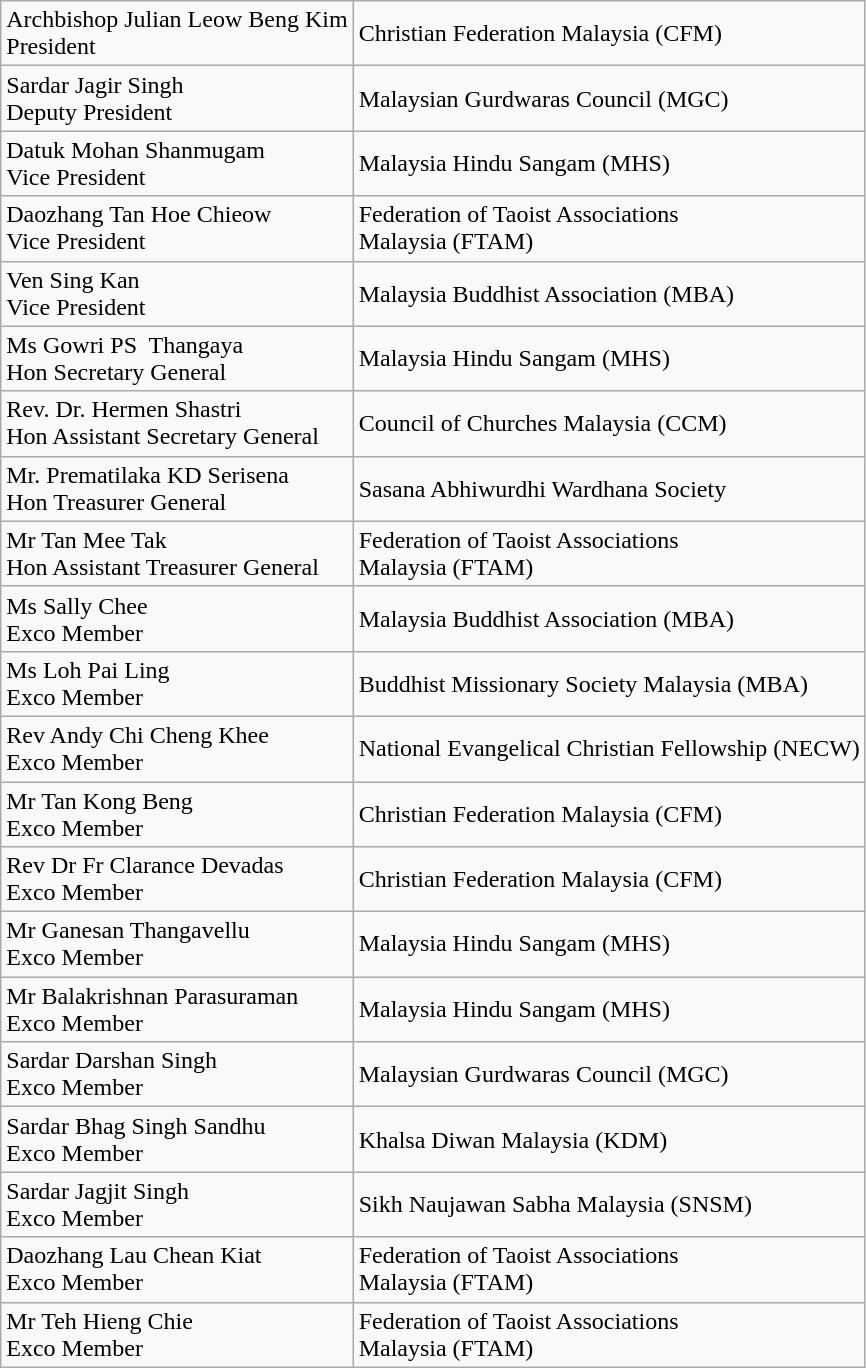<table class="wikitable">
<tr>
<td>Archbishop Julian Leow Beng Kim<br>President</td>
<td>Christian Federation Malaysia (CFM)</td>
</tr>
<tr>
<td>Sardar Jagir Singh<br>Deputy President</td>
<td>Malaysian Gurdwaras Council (MGC)</td>
</tr>
<tr>
<td>Datuk Mohan Shanmugam<br>Vice President</td>
<td>Malaysia Hindu Sangam (MHS)</td>
</tr>
<tr>
<td>Daozhang Tan Hoe Chieow<br>Vice President</td>
<td>Federation of Taoist Associations<br>Malaysia (FTAM)</td>
</tr>
<tr>
<td>Ven Sing Kan<br>Vice President</td>
<td>Malaysia Buddhist Association (MBA)</td>
</tr>
<tr>
<td>Ms Gowri PS  Thangaya<br>Hon Secretary General</td>
<td>Malaysia Hindu Sangam (MHS)</td>
</tr>
<tr>
<td>Rev. Dr. Hermen Shastri<br>Hon Assistant Secretary General</td>
<td>Council of Churches Malaysia (CCM)</td>
</tr>
<tr>
<td>Mr. Prematilaka KD Serisena<br>Hon Treasurer General</td>
<td>Sasana Abhiwurdhi Wardhana Society</td>
</tr>
<tr>
<td>Mr Tan Mee Tak<br>Hon Assistant Treasurer General</td>
<td>Federation of Taoist Associations<br>Malaysia (FTAM)</td>
</tr>
<tr>
<td>Ms Sally Chee<br>Exco Member</td>
<td>Malaysia Buddhist Association (MBA)</td>
</tr>
<tr>
<td>Ms Loh Pai Ling<br>Exco Member</td>
<td>Buddhist Missionary Society Malaysia (MBA)</td>
</tr>
<tr>
<td>Rev Andy Chi Cheng Khee<br>Exco Member</td>
<td>National Evangelical Christian Fellowship (NECW)</td>
</tr>
<tr>
<td>Mr Tan Kong Beng<br>Exco Member</td>
<td>Christian Federation Malaysia (CFM)</td>
</tr>
<tr>
<td>Rev Dr Fr Clarance Devadas<br>Exco Member</td>
<td>Christian Federation Malaysia (CFM)</td>
</tr>
<tr>
<td>Mr Ganesan Thangavellu<br>Exco Member</td>
<td>Malaysia Hindu Sangam (MHS)</td>
</tr>
<tr>
<td>Mr Balakrishnan Parasuraman<br>Exco Member</td>
<td>Malaysia Hindu Sangam (MHS)</td>
</tr>
<tr>
<td>Sardar Darshan Singh<br>Exco Member</td>
<td>Malaysian Gurdwaras Council (MGC)</td>
</tr>
<tr>
<td>Sardar Bhag Singh Sandhu<br>Exco Member</td>
<td>Khalsa Diwan Malaysia (KDM)</td>
</tr>
<tr>
<td>Sardar Jagjit Singh<br>Exco Member</td>
<td>Sikh Naujawan Sabha Malaysia (SNSM)</td>
</tr>
<tr>
<td>Daozhang Lau Chean Kiat<br>Exco Member</td>
<td>Federation of Taoist Associations<br>Malaysia (FTAM)</td>
</tr>
<tr>
<td>Mr Teh Hieng Chie<br>Exco Member</td>
<td>Federation of Taoist Associations<br>Malaysia (FTAM)</td>
</tr>
</table>
